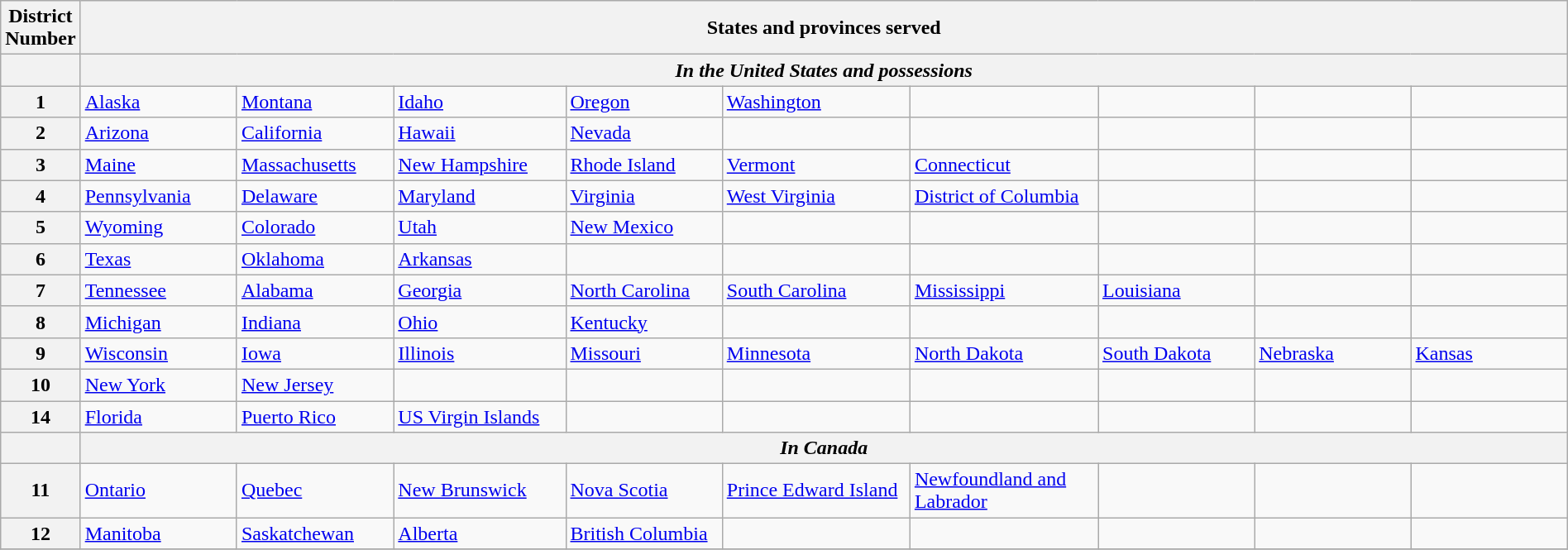<table class="wikitable" border="1" style="width:100%;">
<tr>
<th>District Number</th>
<th colspan=9>States and provinces served</th>
</tr>
<tr>
<th></th>
<th colspan=9><em>In the United States and possessions</em></th>
</tr>
<tr>
<th>1</th>
<td width="10%"><a href='#'>Alaska</a></td>
<td width="10%"><a href='#'>Montana</a></td>
<td width="11%"><a href='#'>Idaho</a></td>
<td width="10%"><a href='#'>Oregon</a></td>
<td width="12%"><a href='#'>Washington</a></td>
<td width="12%"></td>
<td width="10%"></td>
<td width="10%"></td>
<td width="10%"></td>
</tr>
<tr>
<th>2</th>
<td><a href='#'>Arizona</a></td>
<td><a href='#'>California</a></td>
<td><a href='#'>Hawaii</a></td>
<td><a href='#'>Nevada</a></td>
<td></td>
<td></td>
<td></td>
<td></td>
<td></td>
</tr>
<tr>
<th>3</th>
<td><a href='#'>Maine</a></td>
<td><a href='#'>Massachusetts</a></td>
<td><a href='#'>New Hampshire</a></td>
<td><a href='#'>Rhode Island</a></td>
<td><a href='#'>Vermont</a></td>
<td><a href='#'>Connecticut</a></td>
<td></td>
<td></td>
<td></td>
</tr>
<tr>
<th>4</th>
<td><a href='#'>Pennsylvania</a></td>
<td><a href='#'>Delaware</a></td>
<td><a href='#'>Maryland</a></td>
<td><a href='#'>Virginia</a></td>
<td><a href='#'>West Virginia</a></td>
<td><a href='#'>District of Columbia</a></td>
<td></td>
<td></td>
<td></td>
</tr>
<tr>
<th>5</th>
<td><a href='#'>Wyoming</a></td>
<td><a href='#'>Colorado</a></td>
<td><a href='#'>Utah</a></td>
<td><a href='#'>New Mexico</a></td>
<td></td>
<td></td>
<td></td>
<td></td>
<td></td>
</tr>
<tr>
<th>6</th>
<td><a href='#'>Texas</a></td>
<td><a href='#'>Oklahoma</a></td>
<td><a href='#'>Arkansas</a></td>
<td></td>
<td></td>
<td></td>
<td></td>
<td></td>
<td></td>
</tr>
<tr>
<th>7</th>
<td><a href='#'>Tennessee</a></td>
<td><a href='#'>Alabama</a></td>
<td><a href='#'>Georgia</a></td>
<td><a href='#'>North Carolina</a></td>
<td><a href='#'>South Carolina</a></td>
<td><a href='#'>Mississippi</a></td>
<td><a href='#'>Louisiana</a></td>
<td></td>
<td></td>
</tr>
<tr>
<th>8</th>
<td><a href='#'>Michigan</a></td>
<td><a href='#'>Indiana</a></td>
<td><a href='#'>Ohio</a></td>
<td><a href='#'>Kentucky</a></td>
<td></td>
<td></td>
<td></td>
<td></td>
<td></td>
</tr>
<tr>
<th>9</th>
<td><a href='#'>Wisconsin</a></td>
<td><a href='#'>Iowa</a></td>
<td><a href='#'>Illinois</a></td>
<td><a href='#'>Missouri</a></td>
<td><a href='#'>Minnesota</a></td>
<td><a href='#'>North Dakota</a></td>
<td><a href='#'>South Dakota</a></td>
<td><a href='#'>Nebraska</a></td>
<td><a href='#'>Kansas</a></td>
</tr>
<tr>
<th>10</th>
<td><a href='#'>New York</a></td>
<td><a href='#'>New Jersey</a></td>
<td></td>
<td></td>
<td></td>
<td></td>
<td></td>
<td></td>
<td></td>
</tr>
<tr>
<th>14</th>
<td><a href='#'>Florida</a></td>
<td><a href='#'>Puerto Rico</a></td>
<td><a href='#'>US Virgin Islands</a></td>
<td></td>
<td></td>
<td></td>
<td></td>
<td></td>
<td></td>
</tr>
<tr>
<th></th>
<th colspan=9><em>In Canada</em></th>
</tr>
<tr>
<th>11</th>
<td><a href='#'>Ontario</a></td>
<td><a href='#'>Quebec</a></td>
<td><a href='#'>New Brunswick</a></td>
<td><a href='#'>Nova Scotia</a></td>
<td><a href='#'>Prince Edward Island</a></td>
<td><a href='#'>Newfoundland and Labrador</a></td>
<td></td>
<td></td>
<td></td>
</tr>
<tr>
<th>12</th>
<td><a href='#'>Manitoba</a></td>
<td><a href='#'>Saskatchewan</a></td>
<td><a href='#'>Alberta</a></td>
<td><a href='#'>British Columbia</a></td>
<td></td>
<td></td>
<td></td>
<td></td>
<td></td>
</tr>
<tr>
</tr>
</table>
